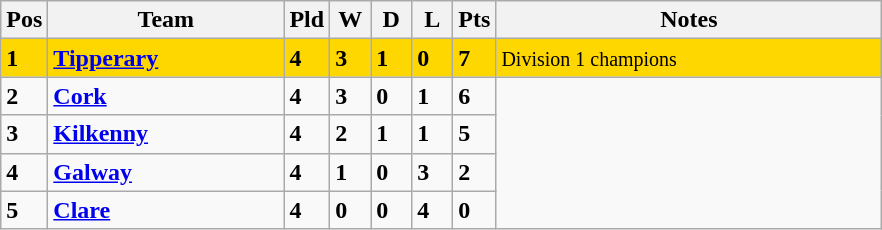<table class="wikitable" style="text-align: centre;">
<tr>
<th width=20>Pos</th>
<th width=150>Team</th>
<th width=20>Pld</th>
<th width=20>W</th>
<th width=20>D</th>
<th width=20>L</th>
<th width=20>Pts</th>
<th width=250>Notes</th>
</tr>
<tr style="background:gold;">
<td><strong>1</strong></td>
<td align=left><strong> <a href='#'>Tipperary</a> </strong></td>
<td><strong>4</strong></td>
<td><strong>3</strong></td>
<td><strong>1</strong></td>
<td><strong>0</strong></td>
<td><strong>7</strong></td>
<td><small> Division 1 champions</small></td>
</tr>
<tr>
<td><strong>2</strong></td>
<td align=left><strong> <a href='#'>Cork</a> </strong></td>
<td><strong>4</strong></td>
<td><strong>3</strong></td>
<td><strong>0</strong></td>
<td><strong>1</strong></td>
<td><strong>6</strong></td>
</tr>
<tr>
<td><strong>3</strong></td>
<td align=left><strong> <a href='#'>Kilkenny</a> </strong></td>
<td><strong>4</strong></td>
<td><strong>2</strong></td>
<td><strong>1</strong></td>
<td><strong>1</strong></td>
<td><strong>5</strong></td>
</tr>
<tr>
<td><strong>4</strong></td>
<td align=left><strong> <a href='#'>Galway</a> </strong></td>
<td><strong>4</strong></td>
<td><strong>1</strong></td>
<td><strong>0</strong></td>
<td><strong>3</strong></td>
<td><strong>2</strong></td>
</tr>
<tr>
<td><strong>5</strong></td>
<td align=left><strong> <a href='#'>Clare</a> </strong></td>
<td><strong>4</strong></td>
<td><strong>0</strong></td>
<td><strong>0</strong></td>
<td><strong>4</strong></td>
<td><strong>0</strong></td>
</tr>
</table>
